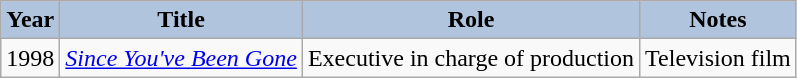<table class="wikitable" style="font-size:100%;">
<tr>
<th style="background:#B0C4DE;">Year</th>
<th style="background:#B0C4DE;">Title</th>
<th style="background:#B0C4DE;">Role</th>
<th style="background:#B0C4DE;">Notes</th>
</tr>
<tr>
<td>1998</td>
<td><em><a href='#'>Since You've Been Gone</a></em></td>
<td>Executive in charge of production</td>
<td>Television film</td>
</tr>
</table>
